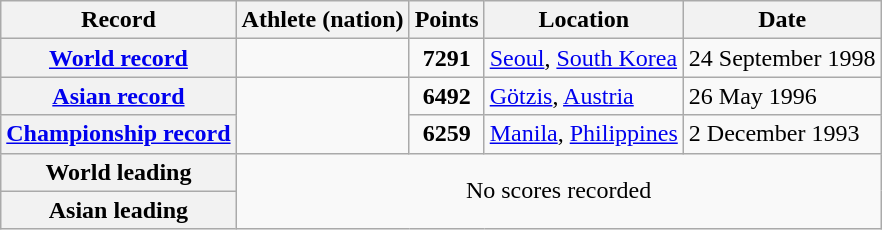<table class="wikitable">
<tr>
<th scope="col">Record</th>
<th scope="col">Athlete (nation)</th>
<th scope="col">Points</th>
<th scope="col">Location</th>
<th scope="col">Date</th>
</tr>
<tr>
<th scope="row"><a href='#'>World record</a></th>
<td></td>
<td align="center"><strong>7291</strong></td>
<td><a href='#'>Seoul</a>, <a href='#'>South Korea</a></td>
<td>24 September 1998</td>
</tr>
<tr>
<th scope="row"><a href='#'>Asian record</a></th>
<td rowspan="2"></td>
<td align="center"><strong>6492</strong></td>
<td><a href='#'>Götzis</a>, <a href='#'>Austria</a></td>
<td>26 May 1996</td>
</tr>
<tr>
<th scope="row"><a href='#'>Championship record</a></th>
<td align="center"><strong>6259</strong></td>
<td><a href='#'>Manila</a>, <a href='#'>Philippines</a></td>
<td>2 December 1993</td>
</tr>
<tr>
<th scope="row">World leading</th>
<td colspan="4" rowspan="2" align="center">No scores recorded</td>
</tr>
<tr>
<th scope="row">Asian leading</th>
</tr>
</table>
